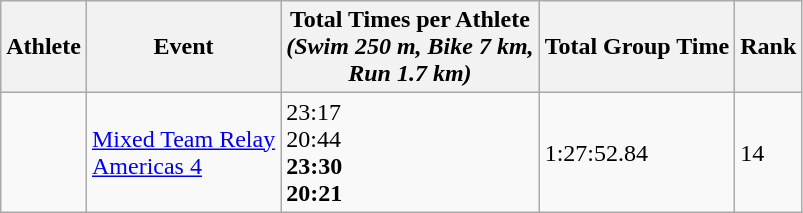<table class="wikitable" border="1">
<tr>
<th>Athlete</th>
<th>Event</th>
<th>Total Times per Athlete <br> <em>(Swim 250 m, Bike 7 km, <br> Run 1.7 km)</th>
<th>Total Group Time</th>
<th>Rank</th>
</tr>
<tr>
<td><br><br><strong></strong><br><strong></strong></td>
<td><a href='#'>Mixed Team Relay <br> Americas 4</a></td>
<td>23:17<br>20:44<br><strong>23:30</strong><br><strong>20:21</strong></td>
<td>1:27:52.84</td>
<td>14</td>
</tr>
</table>
